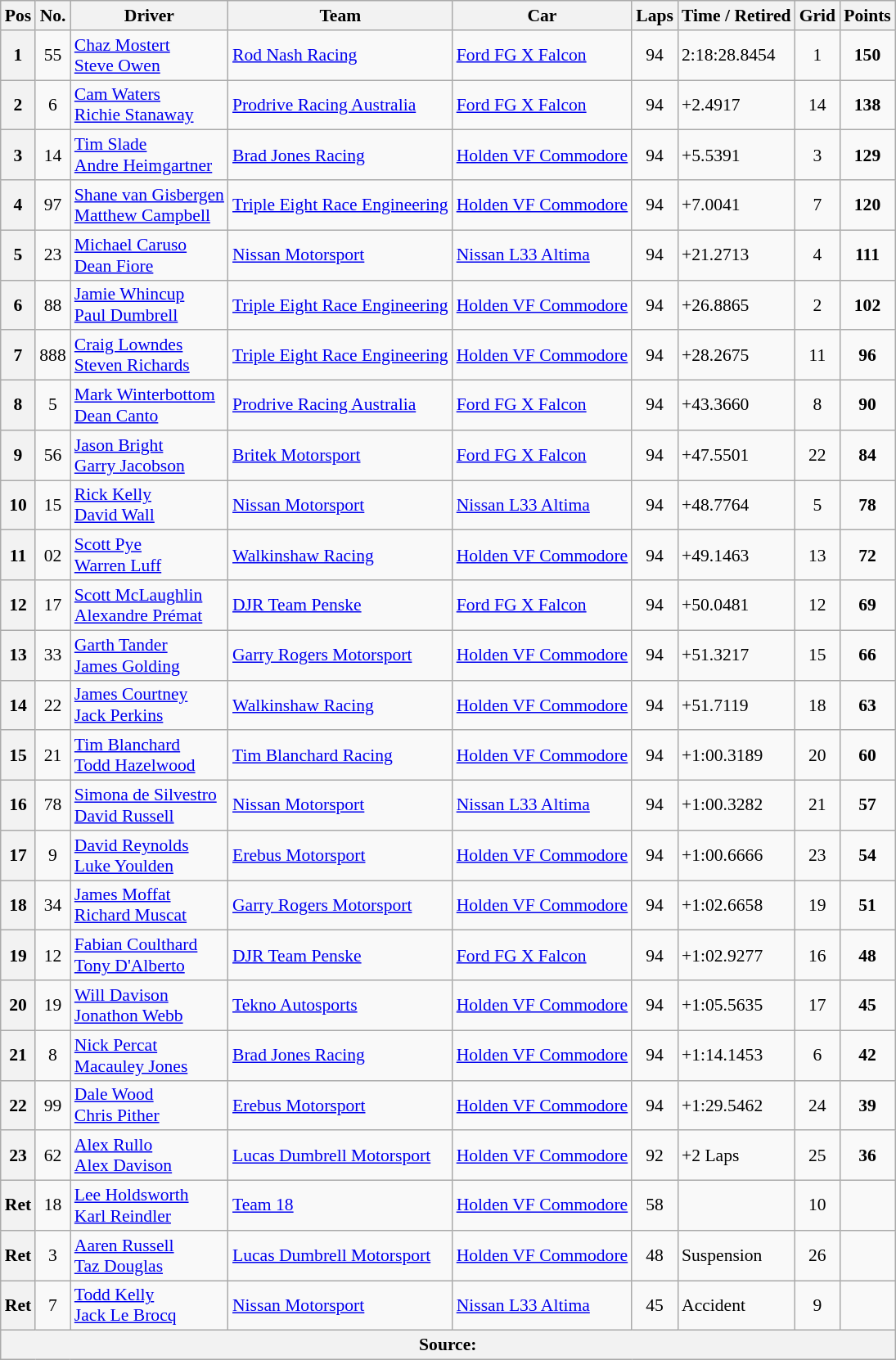<table class="wikitable" style="font-size:90%;">
<tr>
<th>Pos</th>
<th>No.</th>
<th>Driver</th>
<th>Team</th>
<th>Car</th>
<th>Laps</th>
<th>Time / Retired</th>
<th>Grid</th>
<th>Points</th>
</tr>
<tr>
<th>1</th>
<td align="center">55</td>
<td> <a href='#'>Chaz Mostert</a><br> <a href='#'>Steve Owen</a></td>
<td><a href='#'>Rod Nash Racing</a></td>
<td><a href='#'>Ford FG X Falcon</a></td>
<td align="center">94</td>
<td>2:18:28.8454</td>
<td align="center">1</td>
<td align="center"><strong>150</strong></td>
</tr>
<tr>
<th>2</th>
<td align="center">6</td>
<td> <a href='#'>Cam Waters</a><br> <a href='#'>Richie Stanaway</a></td>
<td><a href='#'>Prodrive Racing Australia</a></td>
<td><a href='#'>Ford FG X Falcon</a></td>
<td align="center">94</td>
<td>+2.4917</td>
<td align="center">14</td>
<td align="center"><strong>138</strong></td>
</tr>
<tr>
<th>3</th>
<td align="center">14</td>
<td> <a href='#'>Tim Slade</a><br> <a href='#'>Andre Heimgartner</a></td>
<td><a href='#'>Brad Jones Racing</a></td>
<td><a href='#'>Holden VF Commodore</a></td>
<td align="center">94</td>
<td>+5.5391</td>
<td align="center">3</td>
<td align="center"><strong>129</strong></td>
</tr>
<tr>
<th>4</th>
<td align="center">97</td>
<td> <a href='#'>Shane van Gisbergen</a><br> <a href='#'>Matthew Campbell</a></td>
<td><a href='#'>Triple Eight Race Engineering</a></td>
<td><a href='#'>Holden VF Commodore</a></td>
<td align="center">94</td>
<td>+7.0041</td>
<td align="center">7</td>
<td align="center"><strong>120</strong></td>
</tr>
<tr>
<th>5</th>
<td align="center">23</td>
<td> <a href='#'>Michael Caruso</a><br> <a href='#'>Dean Fiore</a></td>
<td><a href='#'>Nissan Motorsport</a></td>
<td><a href='#'>Nissan L33 Altima</a></td>
<td align="center">94</td>
<td>+21.2713</td>
<td align="center">4</td>
<td align="center"><strong>111</strong></td>
</tr>
<tr>
<th>6</th>
<td align="center">88</td>
<td> <a href='#'>Jamie Whincup</a><br> <a href='#'>Paul Dumbrell</a></td>
<td><a href='#'>Triple Eight Race Engineering</a></td>
<td><a href='#'>Holden VF Commodore</a></td>
<td align="center">94</td>
<td>+26.8865</td>
<td align="center">2</td>
<td align="center"><strong>102</strong></td>
</tr>
<tr>
<th>7</th>
<td align="center">888</td>
<td> <a href='#'>Craig Lowndes</a><br> <a href='#'>Steven Richards</a></td>
<td><a href='#'>Triple Eight Race Engineering</a></td>
<td><a href='#'>Holden VF Commodore</a></td>
<td align="center">94</td>
<td>+28.2675</td>
<td align="center">11</td>
<td align="center"><strong>96</strong></td>
</tr>
<tr>
<th>8</th>
<td align="center">5</td>
<td> <a href='#'>Mark Winterbottom</a><br> <a href='#'>Dean Canto</a></td>
<td><a href='#'>Prodrive Racing Australia</a></td>
<td><a href='#'>Ford FG X Falcon</a></td>
<td align="center">94</td>
<td>+43.3660</td>
<td align="center">8</td>
<td align="center"><strong>90</strong></td>
</tr>
<tr>
<th>9</th>
<td align="center">56</td>
<td> <a href='#'>Jason Bright</a><br> <a href='#'>Garry Jacobson</a></td>
<td><a href='#'>Britek Motorsport</a></td>
<td><a href='#'>Ford FG X Falcon</a></td>
<td align="center">94</td>
<td>+47.5501</td>
<td align="center">22</td>
<td align="center"><strong>84</strong></td>
</tr>
<tr>
<th>10</th>
<td align="center">15</td>
<td> <a href='#'>Rick Kelly</a><br> <a href='#'>David Wall</a></td>
<td><a href='#'>Nissan Motorsport</a></td>
<td><a href='#'>Nissan L33 Altima</a></td>
<td align="center">94</td>
<td>+48.7764</td>
<td align="center">5</td>
<td align="center"><strong>78</strong></td>
</tr>
<tr>
<th>11</th>
<td align="center">02</td>
<td> <a href='#'>Scott Pye</a><br> <a href='#'>Warren Luff</a></td>
<td><a href='#'>Walkinshaw Racing</a></td>
<td><a href='#'>Holden VF Commodore</a></td>
<td align="center">94</td>
<td>+49.1463</td>
<td align="center">13</td>
<td align="center"><strong>72</strong></td>
</tr>
<tr>
<th>12</th>
<td align="center">17</td>
<td> <a href='#'>Scott McLaughlin</a><br> <a href='#'>Alexandre Prémat</a></td>
<td><a href='#'>DJR Team Penske</a></td>
<td><a href='#'>Ford FG X Falcon</a></td>
<td align="center">94</td>
<td>+50.0481</td>
<td align="center">12</td>
<td align="center"><strong>69</strong></td>
</tr>
<tr>
<th>13</th>
<td align="center">33</td>
<td> <a href='#'>Garth Tander</a><br> <a href='#'>James Golding</a></td>
<td><a href='#'>Garry Rogers Motorsport</a></td>
<td><a href='#'>Holden VF Commodore</a></td>
<td align="center">94</td>
<td>+51.3217</td>
<td align="center">15</td>
<td align="center"><strong>66</strong></td>
</tr>
<tr>
<th>14</th>
<td align="center">22</td>
<td> <a href='#'>James Courtney</a><br> <a href='#'>Jack Perkins</a></td>
<td><a href='#'>Walkinshaw Racing</a></td>
<td><a href='#'>Holden VF Commodore</a></td>
<td align="center">94</td>
<td>+51.7119</td>
<td align="center">18</td>
<td align="center"><strong>63</strong></td>
</tr>
<tr>
<th>15</th>
<td align="center">21</td>
<td> <a href='#'>Tim Blanchard</a><br> <a href='#'>Todd Hazelwood</a></td>
<td><a href='#'>Tim Blanchard Racing</a></td>
<td><a href='#'>Holden VF Commodore</a></td>
<td align="center">94</td>
<td>+1:00.3189</td>
<td align="center">20</td>
<td align="center"><strong>60</strong></td>
</tr>
<tr>
<th>16</th>
<td align="center">78</td>
<td> <a href='#'>Simona de Silvestro</a><br> <a href='#'>David Russell</a></td>
<td><a href='#'>Nissan Motorsport</a></td>
<td><a href='#'>Nissan L33 Altima</a></td>
<td align="center">94</td>
<td>+1:00.3282</td>
<td align="center">21</td>
<td align="center"><strong>57</strong></td>
</tr>
<tr>
<th>17</th>
<td align="center">9</td>
<td> <a href='#'>David Reynolds</a><br> <a href='#'>Luke Youlden</a></td>
<td><a href='#'>Erebus Motorsport</a></td>
<td><a href='#'>Holden VF Commodore</a></td>
<td align="center">94</td>
<td>+1:00.6666</td>
<td align="center">23</td>
<td align="center"><strong>54</strong></td>
</tr>
<tr>
<th>18</th>
<td align="center">34</td>
<td> <a href='#'>James Moffat</a><br> <a href='#'>Richard Muscat</a></td>
<td><a href='#'>Garry Rogers Motorsport</a></td>
<td><a href='#'>Holden VF Commodore</a></td>
<td align="center">94</td>
<td>+1:02.6658</td>
<td align="center">19</td>
<td align="center"><strong>51</strong></td>
</tr>
<tr>
<th>19</th>
<td align="center">12</td>
<td> <a href='#'>Fabian Coulthard</a><br> <a href='#'>Tony D'Alberto</a></td>
<td><a href='#'>DJR Team Penske</a></td>
<td><a href='#'>Ford FG X Falcon</a></td>
<td align="center">94</td>
<td>+1:02.9277</td>
<td align="center">16</td>
<td align="center"><strong>48</strong></td>
</tr>
<tr>
<th>20</th>
<td align="center">19</td>
<td> <a href='#'>Will Davison</a><br> <a href='#'>Jonathon Webb</a></td>
<td><a href='#'>Tekno Autosports</a></td>
<td><a href='#'>Holden VF Commodore</a></td>
<td align="center">94</td>
<td>+1:05.5635</td>
<td align="center">17</td>
<td align="center"><strong>45</strong></td>
</tr>
<tr>
<th>21</th>
<td align="center">8</td>
<td> <a href='#'>Nick Percat</a><br> <a href='#'>Macauley Jones</a></td>
<td><a href='#'>Brad Jones Racing</a></td>
<td><a href='#'>Holden VF Commodore</a></td>
<td align="center">94</td>
<td>+1:14.1453</td>
<td align="center">6</td>
<td align="center"><strong>42</strong></td>
</tr>
<tr>
<th>22</th>
<td align="center">99</td>
<td> <a href='#'>Dale Wood</a><br> <a href='#'>Chris Pither</a></td>
<td><a href='#'>Erebus Motorsport</a></td>
<td><a href='#'>Holden VF Commodore</a></td>
<td align="center">94</td>
<td>+1:29.5462</td>
<td align="center">24</td>
<td align="center"><strong>39</strong></td>
</tr>
<tr>
<th>23</th>
<td align="center">62</td>
<td> <a href='#'>Alex Rullo</a><br> <a href='#'>Alex Davison</a></td>
<td><a href='#'>Lucas Dumbrell Motorsport</a></td>
<td><a href='#'>Holden VF Commodore</a></td>
<td align="center">92</td>
<td>+2 Laps</td>
<td align="center">25</td>
<td align="center"><strong>36</strong></td>
</tr>
<tr>
<th>Ret</th>
<td align="center">18</td>
<td> <a href='#'>Lee Holdsworth</a><br> <a href='#'>Karl Reindler</a></td>
<td><a href='#'>Team 18</a></td>
<td><a href='#'>Holden VF Commodore</a></td>
<td align="center">58</td>
<td></td>
<td align="center">10</td>
<td align="center"></td>
</tr>
<tr>
<th>Ret</th>
<td align="center">3</td>
<td> <a href='#'>Aaren Russell</a><br> <a href='#'>Taz Douglas</a></td>
<td><a href='#'>Lucas Dumbrell Motorsport</a></td>
<td><a href='#'>Holden VF Commodore</a></td>
<td align="center">48</td>
<td>Suspension</td>
<td align="center">26</td>
<td align="center"></td>
</tr>
<tr>
<th>Ret</th>
<td align="center">7</td>
<td> <a href='#'>Todd Kelly</a><br> <a href='#'>Jack Le Brocq</a></td>
<td><a href='#'>Nissan Motorsport</a></td>
<td><a href='#'>Nissan L33 Altima</a></td>
<td align="center">45</td>
<td>Accident</td>
<td align="center">9</td>
<td align="center"></td>
</tr>
<tr>
<th colspan="9">Source:</th>
</tr>
</table>
